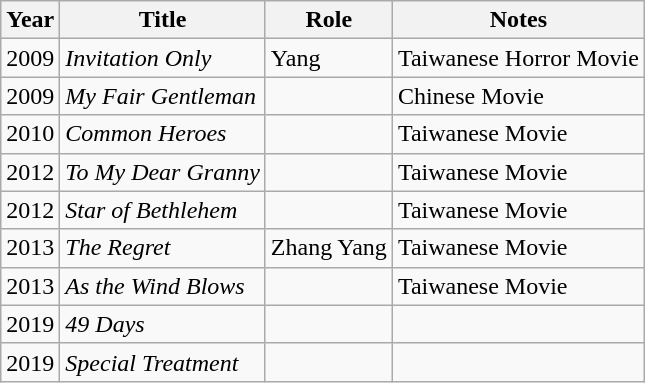<table class="wikitable sortable">
<tr>
<th>Year</th>
<th>Title</th>
<th>Role</th>
<th class="unsortable">Notes</th>
</tr>
<tr>
<td>2009</td>
<td><em>Invitation Only</em></td>
<td>Yang</td>
<td>Taiwanese Horror Movie</td>
</tr>
<tr>
<td>2009</td>
<td><em>My Fair Gentleman</em></td>
<td></td>
<td>Chinese Movie</td>
</tr>
<tr>
<td>2010</td>
<td><em>Common Heroes</em></td>
<td></td>
<td>Taiwanese Movie</td>
</tr>
<tr>
<td>2012</td>
<td><em>To My Dear Granny</em></td>
<td></td>
<td>Taiwanese Movie</td>
</tr>
<tr>
<td>2012</td>
<td><em>Star of Bethlehem</em></td>
<td></td>
<td>Taiwanese Movie</td>
</tr>
<tr>
<td>2013</td>
<td><em>The Regret</em></td>
<td>Zhang Yang</td>
<td>Taiwanese Movie</td>
</tr>
<tr>
<td>2013</td>
<td><em>As the Wind Blows</em></td>
<td></td>
<td>Taiwanese Movie</td>
</tr>
<tr>
<td>2019</td>
<td><em>49 Days</em></td>
<td></td>
<td></td>
</tr>
<tr>
<td>2019</td>
<td><em>Special Treatment</em></td>
<td></td>
<td></td>
</tr>
</table>
